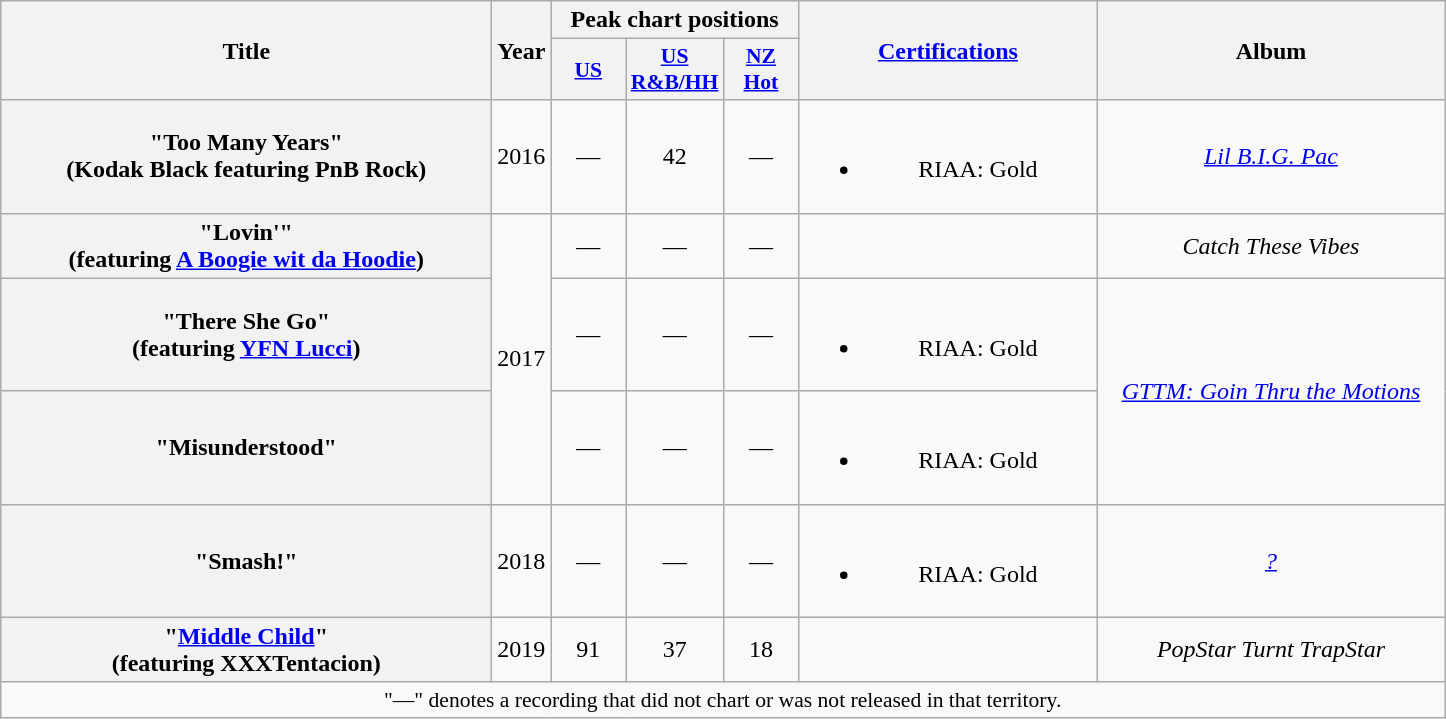<table class="wikitable plainrowheaders" style="text-align:center;">
<tr>
<th scope="col" rowspan="2" style="width:20em;">Title</th>
<th scope="col" rowspan="2" style="width:2em;">Year</th>
<th scope="col" colspan="3">Peak chart positions</th>
<th scope="col" rowspan="2" style="width:12em;"><a href='#'>Certifications</a></th>
<th scope="col" rowspan="2" style="width:14em;">Album</th>
</tr>
<tr>
<th style="width:3em; font-size:90%"><a href='#'>US</a><br></th>
<th style="width:3em; font-size:90%"><a href='#'>US<br>R&B/HH</a><br></th>
<th style="width:3em; font-size:90%"><a href='#'>NZ<br>Hot</a><br></th>
</tr>
<tr>
<th scope="row">"Too Many Years"<br><span>(Kodak Black featuring PnB Rock)</span></th>
<td>2016</td>
<td>—</td>
<td>42</td>
<td>—</td>
<td><br><ul><li>RIAA: Gold</li></ul></td>
<td><em><a href='#'>Lil B.I.G. Pac</a></em></td>
</tr>
<tr>
<th scope="row">"Lovin'"<br><span>(featuring <a href='#'>A Boogie wit da Hoodie</a>)</span></th>
<td rowspan="3">2017</td>
<td>—</td>
<td>—</td>
<td>—</td>
<td></td>
<td><em>Catch These Vibes</em></td>
</tr>
<tr>
<th scope="row">"There She Go"<br><span>(featuring <a href='#'>YFN Lucci</a>)</span></th>
<td>—</td>
<td>—</td>
<td>—</td>
<td><br><ul><li>RIAA: Gold</li></ul></td>
<td rowspan="2"><em><a href='#'>GTTM: Goin Thru the Motions</a></em></td>
</tr>
<tr>
<th scope="row">"Misunderstood"</th>
<td>—</td>
<td>—</td>
<td>—</td>
<td><br><ul><li>RIAA: Gold</li></ul></td>
</tr>
<tr>
<th scope="row">"Smash!"<br></th>
<td>2018</td>
<td>—</td>
<td>—</td>
<td>—</td>
<td><br><ul><li>RIAA: Gold</li></ul></td>
<td><em><a href='#'>?</a></em></td>
</tr>
<tr>
<th scope="row">"<a href='#'>Middle Child</a>"<br><span>(featuring XXXTentacion)</span></th>
<td>2019</td>
<td>91</td>
<td>37</td>
<td>18</td>
<td></td>
<td><em>PopStar Turnt TrapStar</em></td>
</tr>
<tr>
<td colspan="8" style="font-size:90%">"—" denotes a recording that did not chart or was not released in that territory.</td>
</tr>
</table>
